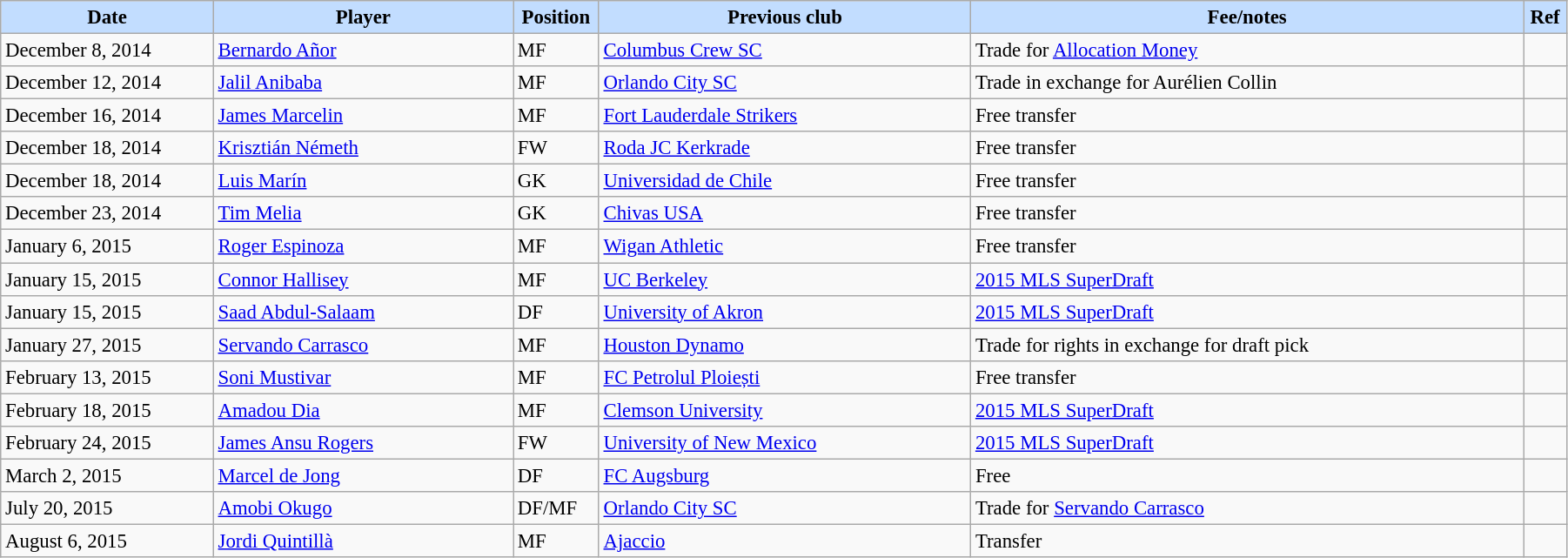<table class="wikitable sortable" style="width:95%; text-align:center; font-size:95%; text-align:left;">
<tr>
<th style="background:#c2ddff; width:140px;">Date</th>
<th style="background:#c2ddff; width:200px;">Player</th>
<th style="background:#c2ddff; width:25px;">Position</th>
<th style="background:#c2ddff; width:250px;">Previous club</th>
<th style="background:#c2ddff; width:375px;">Fee/notes</th>
<th style="background:#c2ddff; width:15px;">Ref</th>
</tr>
<tr>
<td>December 8, 2014</td>
<td> <a href='#'>Bernardo Añor</a></td>
<td>MF</td>
<td> <a href='#'>Columbus Crew SC</a></td>
<td>Trade for <a href='#'>Allocation Money</a></td>
<td></td>
</tr>
<tr>
<td>December 12, 2014</td>
<td> <a href='#'>Jalil Anibaba</a></td>
<td>MF</td>
<td> <a href='#'>Orlando City SC</a></td>
<td>Trade in exchange for Aurélien Collin</td>
<td></td>
</tr>
<tr>
<td>December 16, 2014</td>
<td> <a href='#'>James Marcelin</a></td>
<td>MF</td>
<td> <a href='#'>Fort Lauderdale Strikers</a></td>
<td>Free transfer</td>
<td></td>
</tr>
<tr>
<td>December 18, 2014</td>
<td> <a href='#'>Krisztián Németh</a></td>
<td>FW</td>
<td> <a href='#'>Roda JC Kerkrade</a></td>
<td>Free transfer</td>
<td></td>
</tr>
<tr>
<td>December 18, 2014</td>
<td> <a href='#'>Luis Marín</a></td>
<td>GK</td>
<td> <a href='#'>Universidad de Chile</a></td>
<td>Free transfer</td>
<td></td>
</tr>
<tr>
<td>December 23, 2014</td>
<td> <a href='#'>Tim Melia</a></td>
<td>GK</td>
<td> <a href='#'>Chivas USA</a></td>
<td>Free transfer</td>
<td></td>
</tr>
<tr>
<td>January 6, 2015</td>
<td> <a href='#'>Roger Espinoza</a></td>
<td>MF</td>
<td> <a href='#'>Wigan Athletic</a></td>
<td>Free transfer</td>
<td></td>
</tr>
<tr>
<td>January 15, 2015</td>
<td> <a href='#'>Connor Hallisey</a></td>
<td>MF</td>
<td> <a href='#'>UC Berkeley</a></td>
<td><a href='#'>2015 MLS SuperDraft</a></td>
<td></td>
</tr>
<tr>
<td>January 15, 2015</td>
<td> <a href='#'>Saad Abdul-Salaam</a></td>
<td>DF</td>
<td> <a href='#'>University of Akron</a></td>
<td><a href='#'>2015 MLS SuperDraft</a></td>
<td></td>
</tr>
<tr>
<td>January 27, 2015</td>
<td> <a href='#'>Servando Carrasco</a></td>
<td>MF</td>
<td> <a href='#'>Houston Dynamo</a></td>
<td>Trade for rights in exchange for draft pick</td>
<td></td>
</tr>
<tr>
<td>February 13, 2015</td>
<td> <a href='#'>Soni Mustivar</a></td>
<td>MF</td>
<td> <a href='#'>FC Petrolul Ploiești</a></td>
<td>Free transfer</td>
<td></td>
</tr>
<tr>
<td>February 18, 2015</td>
<td> <a href='#'>Amadou Dia</a></td>
<td>MF</td>
<td> <a href='#'>Clemson University</a></td>
<td><a href='#'>2015 MLS SuperDraft</a></td>
<td></td>
</tr>
<tr>
<td>February 24, 2015</td>
<td> <a href='#'>James Ansu Rogers</a></td>
<td>FW</td>
<td> <a href='#'>University of New Mexico</a></td>
<td><a href='#'>2015 MLS SuperDraft</a></td>
<td></td>
</tr>
<tr>
<td>March 2, 2015</td>
<td> <a href='#'>Marcel de Jong</a></td>
<td>DF</td>
<td> <a href='#'>FC Augsburg</a></td>
<td>Free</td>
<td></td>
</tr>
<tr>
<td>July 20, 2015</td>
<td> <a href='#'>Amobi Okugo</a></td>
<td>DF/MF</td>
<td> <a href='#'>Orlando City SC</a></td>
<td>Trade for <a href='#'>Servando Carrasco</a></td>
<td></td>
</tr>
<tr>
<td>August 6, 2015</td>
<td> <a href='#'>Jordi Quintillà</a></td>
<td>MF</td>
<td> <a href='#'>Ajaccio</a></td>
<td>Transfer</td>
<td></td>
</tr>
</table>
